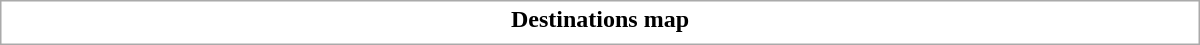<table class="collapsible uncollapsed" style="border:1px #aaa solid; width:50em; margin:0.2em auto">
<tr>
<th>Destinations map</th>
</tr>
<tr>
<td></td>
</tr>
</table>
